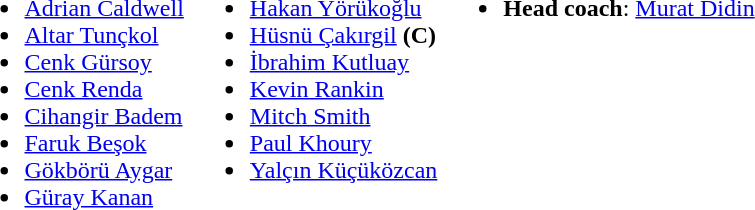<table>
<tr valign="top">
<td><br><ul><li> <a href='#'>Adrian Caldwell</a></li><li> <a href='#'>Altar Tunçkol</a></li><li> <a href='#'>Cenk Gürsoy</a></li><li> <a href='#'>Cenk Renda</a></li><li> <a href='#'>Cihangir Badem</a></li><li> <a href='#'>Faruk Beşok</a></li><li> <a href='#'>Gökbörü Aygar</a></li><li> <a href='#'>Güray Kanan</a></li></ul></td>
<td><br><ul><li> <a href='#'>Hakan Yörükoğlu</a></li><li> <a href='#'>Hüsnü Çakırgil</a> <strong>(C)</strong></li><li> <a href='#'>İbrahim Kutluay</a></li><li>  <a href='#'>Kevin Rankin</a></li><li> <a href='#'>Mitch Smith</a></li><li>   <a href='#'>Paul Khoury</a></li><li> <a href='#'>Yalçın Küçüközcan</a></li></ul></td>
<td><br><ul><li><strong>Head coach</strong>:  <a href='#'>Murat Didin</a></li></ul></td>
</tr>
</table>
